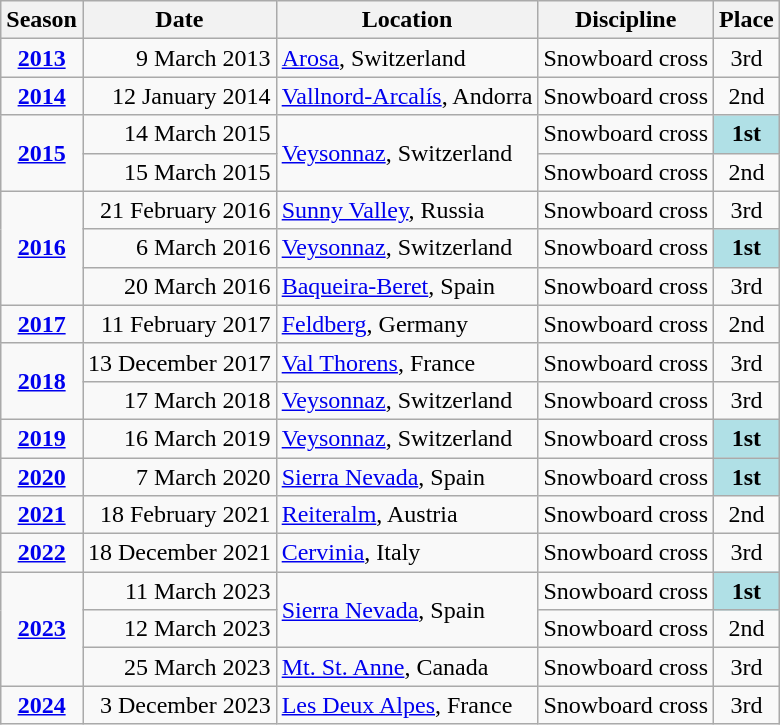<table class="wikitable">
<tr>
<th>Season</th>
<th>Date</th>
<th>Location</th>
<th>Discipline</th>
<th>Place</th>
</tr>
<tr>
<td align=center><strong><a href='#'>2013</a></strong></td>
<td align=right>9 March 2013</td>
<td> <a href='#'>Arosa</a>, Switzerland</td>
<td align=center>Snowboard cross</td>
<td align=center>3rd</td>
</tr>
<tr>
<td align=center><strong><a href='#'>2014</a></strong></td>
<td align=right>12 January 2014</td>
<td> <a href='#'>Vallnord-Arcalís</a>, Andorra</td>
<td align=center>Snowboard cross</td>
<td align=center>2nd</td>
</tr>
<tr>
<td style="text-align:center;" rowspan="2"><strong><a href='#'>2015</a></strong></td>
<td style="text-align:right; background:#BOEOE6;">14 March 2015</td>
<td rowspan=2> <a href='#'>Veysonnaz</a>, Switzerland</td>
<td align=center>Snowboard cross</td>
<td align=center bgcolor="#BOEOE6"><strong>1st</strong></td>
</tr>
<tr>
<td align=right>15 March 2015</td>
<td align=center>Snowboard cross</td>
<td align=center>2nd</td>
</tr>
<tr>
<td style="text-align:center;" rowspan="3"><strong><a href='#'>2016</a></strong></td>
<td align=right>21 February 2016</td>
<td> <a href='#'>Sunny Valley</a>, Russia</td>
<td align=center>Snowboard cross</td>
<td align=center>3rd</td>
</tr>
<tr>
<td style="text-align:right; background:#BOEOE6;">6 March 2016</td>
<td> <a href='#'>Veysonnaz</a>, Switzerland</td>
<td align=center>Snowboard cross</td>
<td align=center bgcolor="#BOEOE6"><strong>1st</strong></td>
</tr>
<tr>
<td align=right>20 March 2016</td>
<td> <a href='#'>Baqueira-Beret</a>, Spain</td>
<td align=center>Snowboard cross</td>
<td align=center>3rd</td>
</tr>
<tr>
<td align=center><strong><a href='#'>2017</a></strong></td>
<td align=right>11 February 2017</td>
<td> <a href='#'>Feldberg</a>, Germany</td>
<td align=center>Snowboard cross</td>
<td align=center>2nd</td>
</tr>
<tr>
<td style="text-align:center;" rowspan="2"><strong><a href='#'>2018</a></strong></td>
<td align=right>13 December 2017</td>
<td> <a href='#'>Val Thorens</a>, France</td>
<td align=center>Snowboard cross</td>
<td align=center>3rd</td>
</tr>
<tr>
<td align=right>17 March 2018</td>
<td> <a href='#'>Veysonnaz</a>, Switzerland</td>
<td align=center>Snowboard cross</td>
<td align=center>3rd</td>
</tr>
<tr>
<td align=center><strong><a href='#'>2019</a></strong></td>
<td style="text-align:right; background:#BOEOE6;">16 March 2019</td>
<td> <a href='#'>Veysonnaz</a>, Switzerland</td>
<td align=center>Snowboard cross</td>
<td align=center bgcolor="#BOEOE6"><strong>1st</strong></td>
</tr>
<tr>
<td align=center><strong><a href='#'>2020</a></strong></td>
<td style="text-align:right; background:#BOEOE6;">7 March 2020</td>
<td> <a href='#'>Sierra Nevada</a>, Spain</td>
<td align=center>Snowboard cross</td>
<td align=center bgcolor="#BOEOE6"><strong>1st</strong></td>
</tr>
<tr>
<td align=center><strong><a href='#'>2021</a></strong></td>
<td align=right>18 February 2021</td>
<td> <a href='#'>Reiteralm</a>, Austria</td>
<td align=center>Snowboard cross</td>
<td align=center>2nd</td>
</tr>
<tr>
<td align=center><strong><a href='#'>2022</a></strong></td>
<td align=right>18 December 2021</td>
<td> <a href='#'>Cervinia</a>, Italy</td>
<td align=center>Snowboard cross</td>
<td align=center>3rd</td>
</tr>
<tr>
<td style="text-align:center;" rowspan="3"><strong><a href='#'>2023</a></strong></td>
<td style="text-align:right; background:#BOEOE6;">11 March 2023</td>
<td rowspan=2> <a href='#'>Sierra Nevada</a>, Spain</td>
<td align=center>Snowboard cross</td>
<td align=center bgcolor="#BOEOE6"><strong>1st</strong></td>
</tr>
<tr>
<td align=right>12 March 2023</td>
<td align=center>Snowboard cross</td>
<td align=center>2nd</td>
</tr>
<tr>
<td align=right>25 March 2023</td>
<td> <a href='#'>Mt. St. Anne</a>, Canada</td>
<td align=center>Snowboard cross</td>
<td align=center>3rd</td>
</tr>
<tr>
<td align=center><strong><a href='#'>2024</a></strong></td>
<td align=right>3 December 2023</td>
<td> <a href='#'>Les Deux Alpes</a>, France</td>
<td align=center>Snowboard cross</td>
<td align=center>3rd</td>
</tr>
</table>
